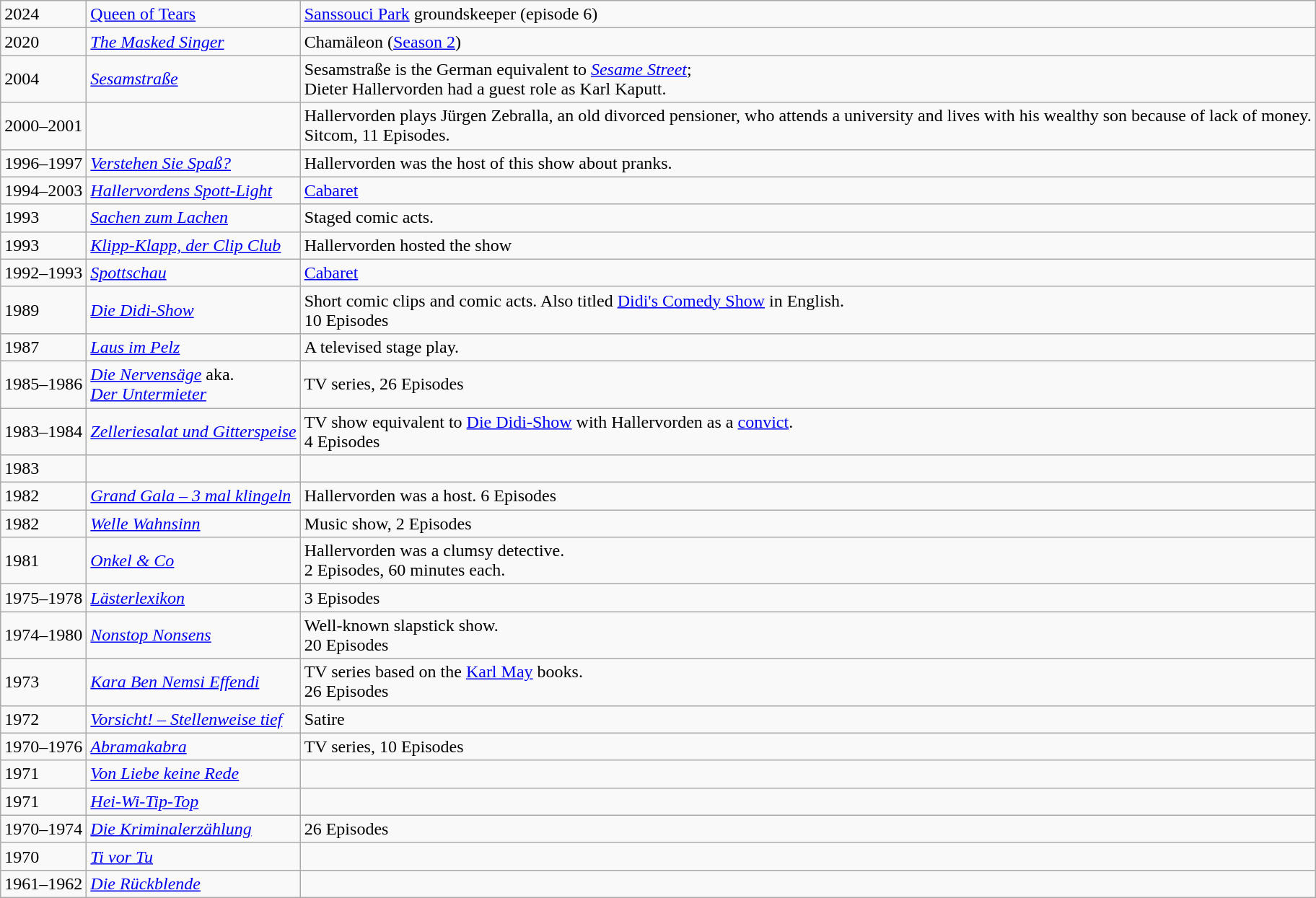<table class="wikitable">
<tr>
<td>2024</td>
<td><a href='#'>Queen of Tears</a></td>
<td><a href='#'>Sanssouci Park</a> groundskeeper (episode 6)</td>
</tr>
<tr>
<td>2020</td>
<td><em><a href='#'>The Masked Singer</a></em></td>
<td>Chamäleon (<a href='#'>Season 2</a>)</td>
</tr>
<tr>
<td>2004</td>
<td><em><a href='#'>Sesamstraße</a></em></td>
<td>Sesamstraße is the German equivalent to <em><a href='#'>Sesame Street</a></em>;<br>Dieter Hallervorden had a guest role as Karl Kaputt.</td>
</tr>
<tr>
<td>2000–2001</td>
<td><em></em></td>
<td>Hallervorden plays Jürgen Zebralla, an old divorced pensioner, who attends a university and lives with his wealthy son because of lack of money.<br>Sitcom, 11 Episodes.</td>
</tr>
<tr>
<td>1996–1997</td>
<td><em><a href='#'>Verstehen Sie Spaß?</a></em></td>
<td>Hallervorden was the host of this show about pranks.</td>
</tr>
<tr>
<td>1994–2003</td>
<td><em><a href='#'>Hallervordens Spott-Light</a></em></td>
<td><a href='#'>Cabaret</a></td>
</tr>
<tr>
<td>1993</td>
<td><em><a href='#'>Sachen zum Lachen</a></em></td>
<td>Staged comic acts.</td>
</tr>
<tr>
<td>1993</td>
<td><em><a href='#'>Klipp-Klapp, der Clip Club</a></em></td>
<td>Hallervorden hosted the show</td>
</tr>
<tr>
<td>1992–1993</td>
<td><em><a href='#'>Spottschau</a></em></td>
<td><a href='#'>Cabaret</a></td>
</tr>
<tr>
<td>1989</td>
<td><em><a href='#'>Die Didi-Show</a></em></td>
<td>Short comic clips and comic acts. Also titled <a href='#'>Didi's Comedy Show</a> in English.<br>10 Episodes</td>
</tr>
<tr>
<td>1987</td>
<td><em><a href='#'>Laus im Pelz</a></em></td>
<td>A televised stage play.</td>
</tr>
<tr>
<td>1985–1986</td>
<td><em><a href='#'>Die Nervensäge</a></em> aka.<br><em><a href='#'>Der Untermieter</a></em></td>
<td>TV series, 26 Episodes</td>
</tr>
<tr>
<td>1983–1984</td>
<td><em><a href='#'>Zelleriesalat und Gitterspeise</a></em></td>
<td>TV show equivalent to <a href='#'>Die Didi-Show</a> with Hallervorden as a <a href='#'>convict</a>.<br>4 Episodes</td>
</tr>
<tr>
<td>1983</td>
<td><em></em></td>
<td></td>
</tr>
<tr>
<td>1982</td>
<td><em><a href='#'>Grand Gala – 3 mal klingeln</a></em></td>
<td>Hallervorden was a host. 6 Episodes</td>
</tr>
<tr>
<td>1982</td>
<td><em><a href='#'>Welle Wahnsinn</a></em></td>
<td>Music show, 2 Episodes</td>
</tr>
<tr>
<td>1981</td>
<td><em><a href='#'>Onkel & Co</a></em></td>
<td>Hallervorden was a clumsy detective.<br>2 Episodes, 60 minutes each.</td>
</tr>
<tr>
<td>1975–1978</td>
<td><em><a href='#'>Lästerlexikon</a></em></td>
<td>3 Episodes</td>
</tr>
<tr>
<td>1974–1980</td>
<td><em><a href='#'>Nonstop Nonsens</a></em></td>
<td>Well-known slapstick show.<br>20 Episodes</td>
</tr>
<tr>
<td>1973</td>
<td><em><a href='#'>Kara Ben Nemsi Effendi</a></em></td>
<td>TV series based on the <a href='#'>Karl May</a> books.<br>26 Episodes</td>
</tr>
<tr>
<td>1972</td>
<td><em><a href='#'>Vorsicht! – Stellenweise tief</a></em></td>
<td>Satire</td>
</tr>
<tr>
<td>1970–1976</td>
<td><em><a href='#'>Abramakabra</a></em></td>
<td>TV series, 10 Episodes</td>
</tr>
<tr>
<td>1971</td>
<td><em><a href='#'>Von Liebe keine Rede</a></em></td>
<td></td>
</tr>
<tr>
<td>1971</td>
<td><em><a href='#'>Hei-Wi-Tip-Top</a></em></td>
<td></td>
</tr>
<tr>
<td>1970–1974</td>
<td><em><a href='#'>Die Kriminalerzählung</a></em></td>
<td>26 Episodes</td>
</tr>
<tr>
<td>1970</td>
<td><em><a href='#'>Ti vor Tu</a></em></td>
<td></td>
</tr>
<tr>
<td>1961–1962</td>
<td><em><a href='#'>Die Rückblende</a></em></td>
</tr>
</table>
